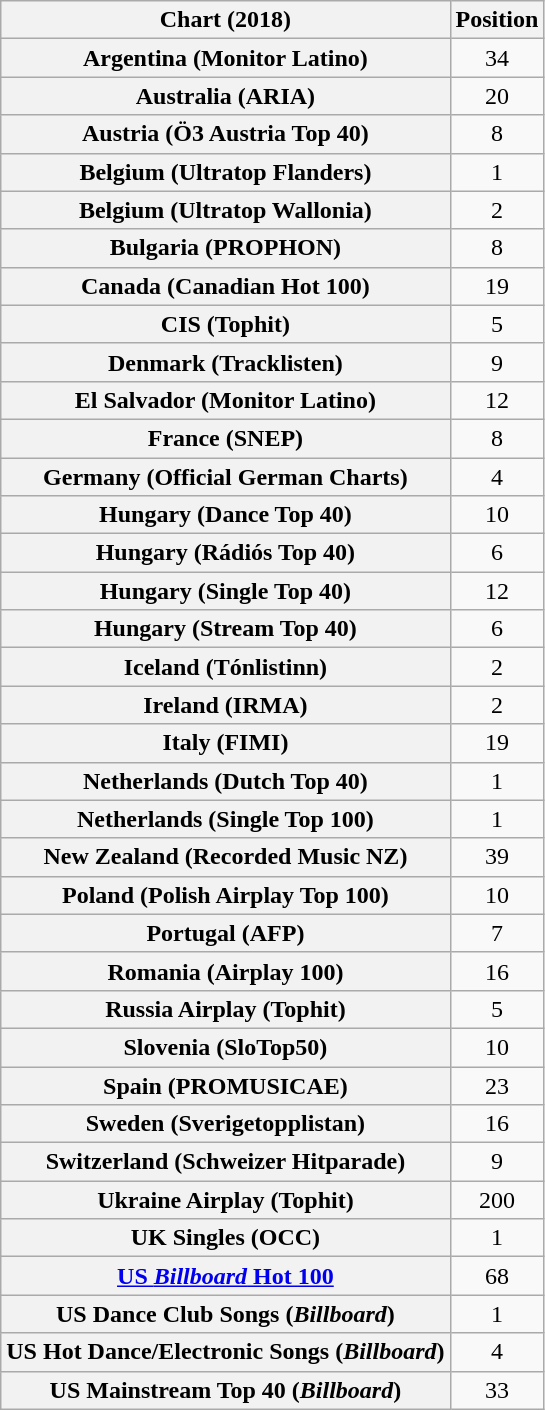<table class="wikitable sortable plainrowheaders" style="text-align:center">
<tr>
<th scope="col">Chart (2018)</th>
<th scope="col">Position</th>
</tr>
<tr>
<th scope="row">Argentina (Monitor Latino)</th>
<td>34</td>
</tr>
<tr>
<th scope="row">Australia (ARIA)</th>
<td>20</td>
</tr>
<tr>
<th scope="row">Austria (Ö3 Austria Top 40)</th>
<td>8</td>
</tr>
<tr>
<th scope="row">Belgium (Ultratop Flanders)</th>
<td>1</td>
</tr>
<tr>
<th scope="row">Belgium (Ultratop Wallonia)</th>
<td>2</td>
</tr>
<tr>
<th scope="row">Bulgaria (PROPHON)</th>
<td>8</td>
</tr>
<tr>
<th scope="row">Canada (Canadian Hot 100)</th>
<td>19</td>
</tr>
<tr>
<th scope="row">CIS (Tophit)</th>
<td>5</td>
</tr>
<tr>
<th scope="row">Denmark (Tracklisten)</th>
<td>9</td>
</tr>
<tr>
<th scope="row">El Salvador (Monitor Latino)</th>
<td>12</td>
</tr>
<tr>
<th scope="row">France (SNEP)</th>
<td>8</td>
</tr>
<tr>
<th scope="row">Germany (Official German Charts)</th>
<td>4</td>
</tr>
<tr>
<th scope="row">Hungary (Dance Top 40)</th>
<td>10</td>
</tr>
<tr>
<th scope="row">Hungary (Rádiós Top 40)</th>
<td>6</td>
</tr>
<tr>
<th scope="row">Hungary (Single Top 40)</th>
<td>12</td>
</tr>
<tr>
<th scope="row">Hungary (Stream Top 40)</th>
<td>6</td>
</tr>
<tr>
<th scope="row">Iceland (Tónlistinn)</th>
<td>2</td>
</tr>
<tr>
<th scope="row">Ireland (IRMA)</th>
<td>2</td>
</tr>
<tr>
<th scope="row">Italy (FIMI)</th>
<td>19</td>
</tr>
<tr>
<th scope="row">Netherlands (Dutch Top 40)</th>
<td>1</td>
</tr>
<tr>
<th scope="row">Netherlands (Single Top 100)</th>
<td>1</td>
</tr>
<tr>
<th scope="row">New Zealand (Recorded Music NZ)</th>
<td>39</td>
</tr>
<tr>
<th scope="row">Poland (Polish Airplay Top 100)</th>
<td>10</td>
</tr>
<tr>
<th scope="row">Portugal (AFP)</th>
<td>7</td>
</tr>
<tr>
<th scope="row">Romania (Airplay 100)</th>
<td>16</td>
</tr>
<tr>
<th scope="row">Russia Airplay (Tophit)</th>
<td>5</td>
</tr>
<tr>
<th scope="row">Slovenia (SloTop50)</th>
<td>10</td>
</tr>
<tr>
<th scope="row">Spain (PROMUSICAE)</th>
<td>23</td>
</tr>
<tr>
<th scope="row">Sweden (Sverigetopplistan)</th>
<td>16</td>
</tr>
<tr>
<th scope="row">Switzerland (Schweizer Hitparade)</th>
<td>9</td>
</tr>
<tr>
<th scope="row">Ukraine Airplay (Tophit)</th>
<td style="text-align:center;">200</td>
</tr>
<tr>
<th scope="row">UK Singles (OCC)</th>
<td>1</td>
</tr>
<tr>
<th scope="row"><a href='#'>US <em>Billboard</em> Hot 100</a></th>
<td>68</td>
</tr>
<tr>
<th scope="row">US Dance Club Songs (<em>Billboard</em>)</th>
<td>1</td>
</tr>
<tr>
<th scope="row">US Hot Dance/Electronic Songs (<em>Billboard</em>)</th>
<td>4</td>
</tr>
<tr>
<th scope="row">US Mainstream Top 40 (<em>Billboard</em>)</th>
<td>33</td>
</tr>
</table>
